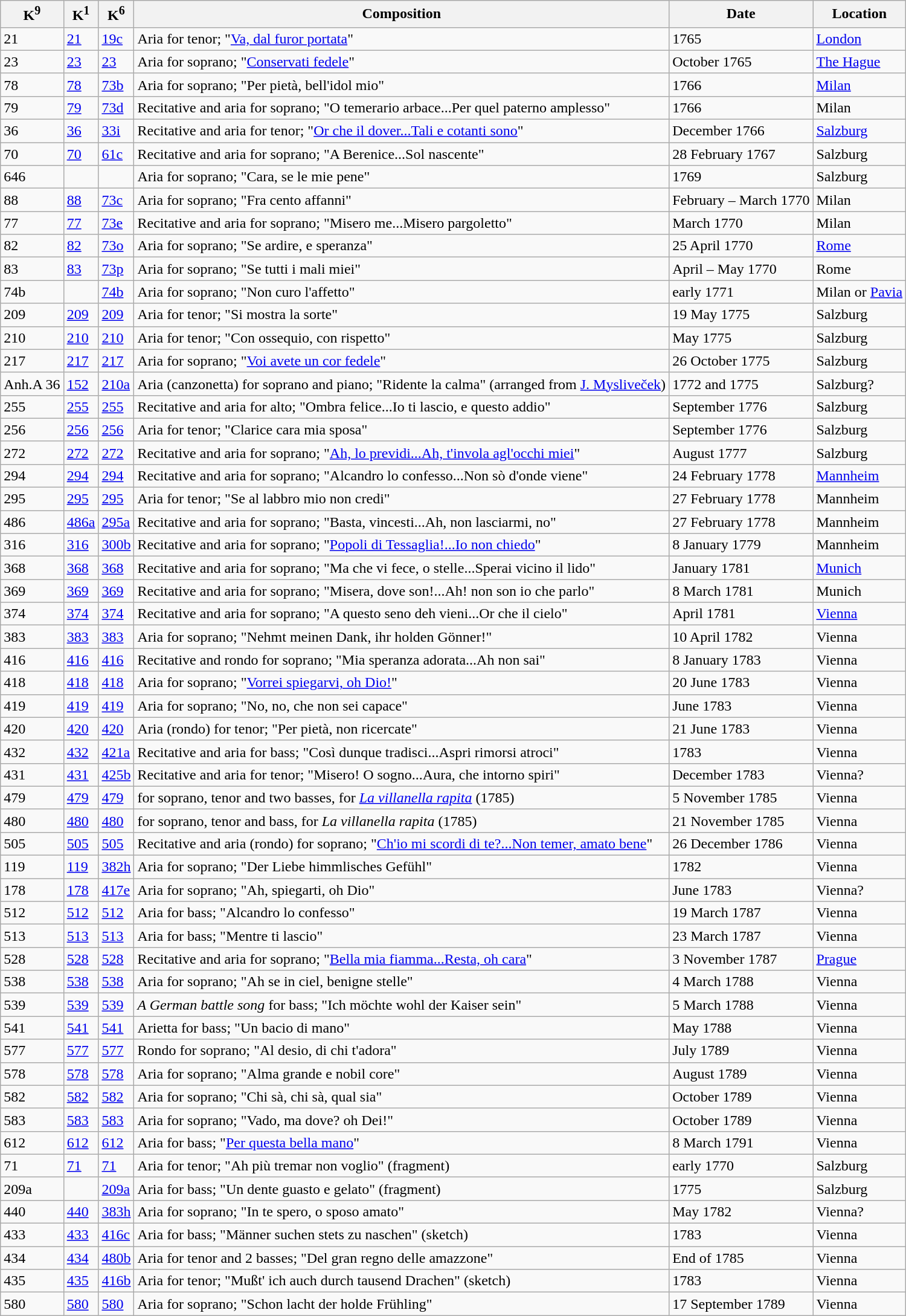<table class="wikitable sortable">
<tr>
<th>K<sup>9</sup></th>
<th>K<sup>1</sup></th>
<th>K<sup>6</sup></th>
<th>Composition</th>
<th>Date</th>
<th>Location</th>
</tr>
<tr>
<td>21</td>
<td><a href='#'>21</a></td>
<td><a href='#'>19c</a></td>
<td>Aria for tenor; "<a href='#'>Va, dal furor portata</a>"</td>
<td>1765</td>
<td><a href='#'>London</a></td>
</tr>
<tr>
<td>23</td>
<td><a href='#'>23</a></td>
<td><a href='#'>23</a></td>
<td>Aria for soprano; "<a href='#'>Conservati fedele</a>"</td>
<td>October 1765</td>
<td><a href='#'>The Hague</a></td>
</tr>
<tr>
<td>78</td>
<td><a href='#'>78</a></td>
<td><a href='#'>73b</a></td>
<td>Aria for soprano; "Per pietà, bell'idol mio"</td>
<td>1766</td>
<td><a href='#'>Milan</a></td>
</tr>
<tr>
<td>79</td>
<td><a href='#'>79</a></td>
<td><a href='#'>73d</a></td>
<td>Recitative and aria for soprano; "O temerario arbace...Per quel paterno amplesso"</td>
<td>1766</td>
<td>Milan</td>
</tr>
<tr>
<td>36</td>
<td><a href='#'>36</a></td>
<td><a href='#'>33i</a></td>
<td>Recitative and aria for tenor; "<a href='#'>Or che il dover...Tali e cotanti sono</a>"</td>
<td>December 1766</td>
<td><a href='#'>Salzburg</a></td>
</tr>
<tr>
<td>70</td>
<td><a href='#'>70</a></td>
<td><a href='#'>61c</a></td>
<td>Recitative and aria for soprano; "A Berenice...Sol nascente"</td>
<td>28 February 1767</td>
<td>Salzburg</td>
</tr>
<tr>
<td>646</td>
<td></td>
<td></td>
<td>Aria for soprano; "Cara, se le mie pene"</td>
<td>1769</td>
<td>Salzburg</td>
</tr>
<tr>
<td>88</td>
<td><a href='#'>88</a></td>
<td><a href='#'>73c</a></td>
<td>Aria for soprano; "Fra cento affanni"</td>
<td>February – March 1770</td>
<td>Milan</td>
</tr>
<tr>
<td>77</td>
<td><a href='#'>77</a></td>
<td><a href='#'>73e</a></td>
<td>Recitative and aria for soprano; "Misero me...Misero pargoletto"</td>
<td>March 1770</td>
<td>Milan</td>
</tr>
<tr>
<td>82</td>
<td><a href='#'>82</a></td>
<td><a href='#'>73o</a></td>
<td>Aria for soprano; "Se ardire, e speranza"</td>
<td>25 April 1770</td>
<td><a href='#'>Rome</a></td>
</tr>
<tr>
<td>83</td>
<td><a href='#'>83</a></td>
<td><a href='#'>73p</a></td>
<td>Aria for soprano; "Se tutti i mali miei"</td>
<td>April – May 1770</td>
<td>Rome</td>
</tr>
<tr>
<td>74b</td>
<td></td>
<td><a href='#'>74b</a></td>
<td>Aria for soprano; "Non curo l'affetto"</td>
<td>early 1771</td>
<td>Milan or <a href='#'>Pavia</a></td>
</tr>
<tr>
<td>209</td>
<td><a href='#'>209</a></td>
<td><a href='#'>209</a></td>
<td>Aria for tenor; "Si mostra la sorte"</td>
<td>19 May 1775</td>
<td>Salzburg</td>
</tr>
<tr>
<td>210</td>
<td><a href='#'>210</a></td>
<td><a href='#'>210</a></td>
<td>Aria for tenor; "Con ossequio, con rispetto"</td>
<td>May 1775</td>
<td>Salzburg</td>
</tr>
<tr>
<td>217</td>
<td><a href='#'>217</a></td>
<td><a href='#'>217</a></td>
<td>Aria for soprano; "<a href='#'>Voi avete un cor fedele</a>"</td>
<td>26 October 1775</td>
<td>Salzburg</td>
</tr>
<tr>
<td>Anh.A 36</td>
<td><a href='#'>152</a></td>
<td><a href='#'>210a</a></td>
<td>Aria (canzonetta) for soprano and piano; "Ridente la calma" (arranged from <a href='#'>J. Mysliveček</a>)</td>
<td>1772 and 1775</td>
<td>Salzburg?</td>
</tr>
<tr>
<td>255</td>
<td><a href='#'>255</a></td>
<td><a href='#'>255</a></td>
<td>Recitative and aria for alto; "Ombra felice...Io ti lascio, e questo addio"</td>
<td>September 1776</td>
<td>Salzburg</td>
</tr>
<tr>
<td>256</td>
<td><a href='#'>256</a></td>
<td><a href='#'>256</a></td>
<td>Aria for tenor; "Clarice cara mia sposa"</td>
<td>September 1776</td>
<td>Salzburg</td>
</tr>
<tr>
<td>272</td>
<td><a href='#'>272</a></td>
<td><a href='#'>272</a></td>
<td>Recitative and aria for soprano; "<a href='#'>Ah, lo previdi...Ah, t'invola agl'occhi miei</a>"</td>
<td>August 1777</td>
<td>Salzburg</td>
</tr>
<tr>
<td>294</td>
<td><a href='#'>294</a></td>
<td><a href='#'>294</a></td>
<td>Recitative and aria for soprano; "Alcandro lo confesso...Non sò d'onde viene"</td>
<td>24 February 1778</td>
<td><a href='#'>Mannheim</a></td>
</tr>
<tr>
<td>295</td>
<td><a href='#'>295</a></td>
<td><a href='#'>295</a></td>
<td>Aria for tenor; "Se al labbro mio non credi"</td>
<td>27 February 1778</td>
<td>Mannheim</td>
</tr>
<tr>
<td>486</td>
<td><a href='#'>486a</a></td>
<td><a href='#'>295a</a></td>
<td>Recitative and aria for soprano; "Basta, vincesti...Ah, non lasciarmi, no"</td>
<td>27 February 1778</td>
<td>Mannheim</td>
</tr>
<tr>
<td>316</td>
<td><a href='#'>316</a></td>
<td><a href='#'>300b</a></td>
<td>Recitative and aria for soprano; "<a href='#'>Popoli di Tessaglia!...Io non chiedo</a>"</td>
<td>8 January 1779</td>
<td>Mannheim</td>
</tr>
<tr>
<td>368</td>
<td><a href='#'>368</a></td>
<td><a href='#'>368</a></td>
<td>Recitative and aria for soprano; "Ma che vi fece, o stelle...Sperai vicino il lido"</td>
<td>January 1781</td>
<td><a href='#'>Munich</a></td>
</tr>
<tr>
<td>369</td>
<td><a href='#'>369</a></td>
<td><a href='#'>369</a></td>
<td>Recitative and aria for soprano; "Misera, dove son!...Ah! non son io che parlo"</td>
<td>8 March 1781</td>
<td>Munich</td>
</tr>
<tr>
<td>374</td>
<td><a href='#'>374</a></td>
<td><a href='#'>374</a></td>
<td>Recitative and aria for soprano; "A questo seno deh vieni...Or che il cielo"</td>
<td>April 1781</td>
<td><a href='#'>Vienna</a></td>
</tr>
<tr>
<td>383</td>
<td><a href='#'>383</a></td>
<td><a href='#'>383</a></td>
<td>Aria for soprano; "Nehmt meinen Dank, ihr holden Gönner!"</td>
<td>10 April 1782</td>
<td>Vienna</td>
</tr>
<tr>
<td>416</td>
<td><a href='#'>416</a></td>
<td><a href='#'>416</a></td>
<td>Recitative and rondo for soprano; "Mia speranza adorata...Ah non sai"</td>
<td>8 January 1783</td>
<td>Vienna</td>
</tr>
<tr>
<td>418</td>
<td><a href='#'>418</a></td>
<td><a href='#'>418</a></td>
<td>Aria for soprano; "<a href='#'>Vorrei spiegarvi, oh Dio!</a>"</td>
<td>20 June 1783</td>
<td>Vienna</td>
</tr>
<tr>
<td>419</td>
<td><a href='#'>419</a></td>
<td><a href='#'>419</a></td>
<td>Aria for soprano; "No, no, che non sei capace"</td>
<td>June 1783</td>
<td>Vienna</td>
</tr>
<tr>
<td>420</td>
<td><a href='#'>420</a></td>
<td><a href='#'>420</a></td>
<td>Aria (rondo) for tenor; "Per pietà, non ricercate"</td>
<td>21 June 1783</td>
<td>Vienna</td>
</tr>
<tr>
<td>432</td>
<td><a href='#'>432</a></td>
<td><a href='#'>421a</a></td>
<td>Recitative and aria for bass; "Così dunque tradisci...Aspri rimorsi atroci"</td>
<td>1783</td>
<td>Vienna</td>
</tr>
<tr>
<td>431</td>
<td><a href='#'>431</a></td>
<td><a href='#'>425b</a></td>
<td>Recitative and aria for tenor; "Misero! O sogno...Aura, che intorno spiri"</td>
<td>December 1783</td>
<td>Vienna?</td>
</tr>
<tr>
<td>479</td>
<td><a href='#'>479</a></td>
<td><a href='#'>479</a></td>
<td> for soprano, tenor and two basses, for <em><a href='#'>La villanella rapita</a></em> (1785)</td>
<td>5 November 1785</td>
<td>Vienna</td>
</tr>
<tr>
<td>480</td>
<td><a href='#'>480</a></td>
<td><a href='#'>480</a></td>
<td> for soprano, tenor and bass, for <em>La villanella rapita</em> (1785)</td>
<td>21 November 1785</td>
<td>Vienna</td>
</tr>
<tr>
<td>505</td>
<td><a href='#'>505</a></td>
<td><a href='#'>505</a></td>
<td>Recitative and aria (rondo) for soprano; "<a href='#'>Ch'io mi scordi di te?...Non temer, amato bene</a>"</td>
<td>26 December 1786</td>
<td>Vienna</td>
</tr>
<tr>
<td>119</td>
<td><a href='#'>119</a></td>
<td><a href='#'>382h</a></td>
<td>Aria for soprano; "Der Liebe himmlisches Gefühl"</td>
<td>1782</td>
<td>Vienna</td>
</tr>
<tr>
<td>178</td>
<td><a href='#'>178</a></td>
<td><a href='#'>417e</a></td>
<td>Aria for soprano; "Ah, spiegarti, oh Dio"</td>
<td>June 1783</td>
<td>Vienna?</td>
</tr>
<tr>
<td>512</td>
<td><a href='#'>512</a></td>
<td><a href='#'>512</a></td>
<td>Aria for bass; "Alcandro lo confesso"</td>
<td>19 March 1787</td>
<td>Vienna</td>
</tr>
<tr>
<td>513</td>
<td><a href='#'>513</a></td>
<td><a href='#'>513</a></td>
<td>Aria for bass; "Mentre ti lascio"</td>
<td>23 March 1787</td>
<td>Vienna</td>
</tr>
<tr>
<td>528</td>
<td><a href='#'>528</a></td>
<td><a href='#'>528</a></td>
<td>Recitative and aria for soprano; "<a href='#'>Bella mia fiamma...Resta, oh cara</a>"</td>
<td>3 November 1787</td>
<td><a href='#'>Prague</a></td>
</tr>
<tr>
<td>538</td>
<td><a href='#'>538</a></td>
<td><a href='#'>538</a></td>
<td>Aria for soprano; "Ah se in ciel, benigne stelle"</td>
<td>4 March 1788</td>
<td>Vienna</td>
</tr>
<tr>
<td>539</td>
<td><a href='#'>539</a></td>
<td><a href='#'>539</a></td>
<td><em>A German battle song</em> for bass; "Ich möchte wohl der Kaiser sein"</td>
<td>5 March 1788</td>
<td>Vienna</td>
</tr>
<tr>
<td>541</td>
<td><a href='#'>541</a></td>
<td><a href='#'>541</a></td>
<td>Arietta for bass; "Un bacio di mano"</td>
<td>May 1788</td>
<td>Vienna</td>
</tr>
<tr>
<td>577</td>
<td><a href='#'>577</a></td>
<td><a href='#'>577</a></td>
<td>Rondo for soprano; "Al desio, di chi t'adora"</td>
<td>July 1789</td>
<td>Vienna</td>
</tr>
<tr>
<td>578</td>
<td><a href='#'>578</a></td>
<td><a href='#'>578</a></td>
<td>Aria for soprano; "Alma grande e nobil core"</td>
<td>August 1789</td>
<td>Vienna</td>
</tr>
<tr>
<td>582</td>
<td><a href='#'>582</a></td>
<td><a href='#'>582</a></td>
<td>Aria for soprano; "Chi sà, chi sà, qual sia"</td>
<td>October 1789</td>
<td>Vienna</td>
</tr>
<tr>
<td>583</td>
<td><a href='#'>583</a></td>
<td><a href='#'>583</a></td>
<td>Aria for soprano; "Vado, ma dove? oh Dei!"</td>
<td>October 1789</td>
<td>Vienna</td>
</tr>
<tr>
<td>612</td>
<td><a href='#'>612</a></td>
<td><a href='#'>612</a></td>
<td>Aria for bass; "<a href='#'>Per questa bella mano</a>"</td>
<td>8 March 1791</td>
<td>Vienna</td>
</tr>
<tr>
<td>71</td>
<td><a href='#'>71</a></td>
<td><a href='#'>71</a></td>
<td>Aria for tenor; "Ah più tremar non voglio" (fragment)</td>
<td>early 1770</td>
<td>Salzburg</td>
</tr>
<tr>
<td>209a</td>
<td></td>
<td><a href='#'>209a</a></td>
<td>Aria for bass; "Un dente guasto e gelato" (fragment)</td>
<td>1775</td>
<td>Salzburg</td>
</tr>
<tr>
<td>440</td>
<td><a href='#'>440</a></td>
<td><a href='#'>383h</a></td>
<td>Aria for soprano; "In te spero, o sposo amato"</td>
<td>May 1782</td>
<td>Vienna?</td>
</tr>
<tr>
<td>433</td>
<td><a href='#'>433</a></td>
<td><a href='#'>416c</a></td>
<td>Aria for bass; "Männer suchen stets zu naschen" (sketch)</td>
<td>1783</td>
<td>Vienna</td>
</tr>
<tr>
<td>434</td>
<td><a href='#'>434</a></td>
<td><a href='#'>480b</a></td>
<td>Aria for tenor and 2 basses; "Del gran regno delle amazzone"</td>
<td>End of 1785</td>
<td>Vienna</td>
</tr>
<tr>
<td>435</td>
<td><a href='#'>435</a></td>
<td><a href='#'>416b</a></td>
<td>Aria for tenor; "Mußt' ich auch durch tausend Drachen" (sketch)</td>
<td>1783</td>
<td>Vienna</td>
</tr>
<tr>
<td>580</td>
<td><a href='#'>580</a></td>
<td><a href='#'>580</a></td>
<td>Aria for soprano; "Schon lacht der holde Frühling"</td>
<td>17 September 1789</td>
<td>Vienna</td>
</tr>
</table>
